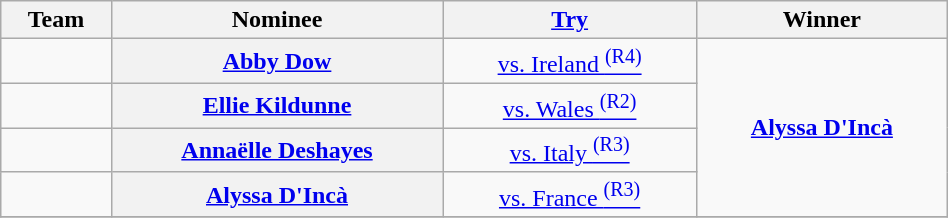<table class="wikitable sortable" style="text-align:center;width:50%">
<tr>
<th>Team</th>
<th>Nominee</th>
<th><a href='#'>Try</a></th>
<th>Winner</th>
</tr>
<tr>
<td align=left></td>
<th><a href='#'>Abby Dow</a></th>
<td><a href='#'>vs. Ireland <sup>(R4)</sup></a></td>
<td rowspan=4> <strong><a href='#'>Alyssa D'Incà</a></strong></td>
</tr>
<tr>
<td align=left></td>
<th><a href='#'>Ellie Kildunne</a></th>
<td><a href='#'>vs. Wales <sup>(R2)</sup></a></td>
</tr>
<tr>
<td align=left></td>
<th><a href='#'>Annaëlle Deshayes</a></th>
<td><a href='#'>vs. Italy <sup>(R3)</sup></a></td>
</tr>
<tr>
<td align=left></td>
<th><a href='#'>Alyssa D'Incà</a></th>
<td><a href='#'>vs. France <sup>(R3)</sup></a></td>
</tr>
<tr>
</tr>
</table>
